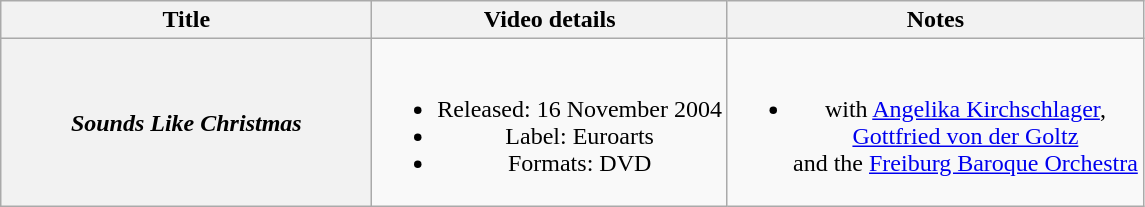<table class="wikitable plainrowheaders" style="text-align:center;">
<tr>
<th scope="col" style="width:15em;">Title</th>
<th scope="col">Video details</th>
<th scope="col">Notes</th>
</tr>
<tr>
<th scope="row"><em>Sounds Like Christmas</em></th>
<td><br><ul><li>Released: 16 November 2004</li><li>Label: Euroarts</li><li>Formats: DVD</li></ul></td>
<td><br><ul><li>with <a href='#'>Angelika Kirchschlager</a>,<br><a href='#'>Gottfried von der Goltz</a><br>and the <a href='#'>Freiburg Baroque Orchestra</a></li></ul></td>
</tr>
</table>
